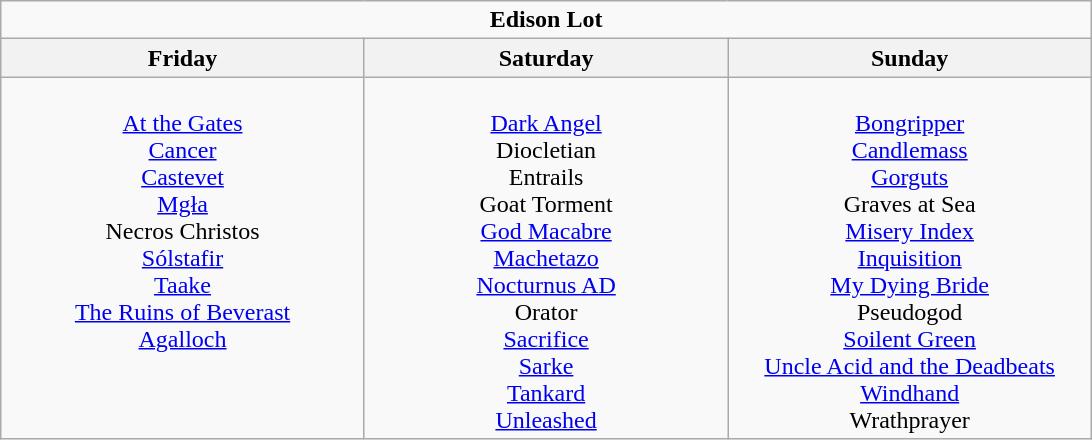<table class="wikitable">
<tr>
<td colspan="3" align="center"><strong>Edison Lot</strong></td>
</tr>
<tr>
<th>Friday</th>
<th>Saturday</th>
<th>Sunday</th>
</tr>
<tr>
<td valign="top" align="center" width=235><br><a href='#'>At the Gates</a><br>
<a href='#'>Cancer</a><br>
<a href='#'>Castevet</a><br>
<a href='#'>Mgła</a><br>
Necros Christos<br>
<a href='#'>Sólstafir</a><br>
<a href='#'>Taake</a><br>
<a href='#'>The Ruins of Beverast</a><br>
<a href='#'>Agalloch</a> <br></td>
<td valign="top" align="center" width=235><br><a href='#'>Dark Angel</a><br>
Diocletian<br>
Entrails<br>
Goat Torment<br>
<a href='#'>God Macabre</a><br>
<a href='#'>Machetazo</a><br>
<a href='#'> Nocturnus AD</a><br>
Orator<br>
<a href='#'>Sacrifice</a><br>
<a href='#'>Sarke</a><br>
<a href='#'>Tankard</a><br>
<a href='#'>Unleashed</a><br></td>
<td valign="top" align="center" width=235><br><a href='#'>Bongripper</a><br>
<a href='#'>Candlemass</a><br>
<a href='#'>Gorguts</a><br>
Graves at Sea<br>
<a href='#'>Misery Index</a><br>
<a href='#'>Inquisition</a><br>
<a href='#'>My Dying Bride</a><br>
Pseudogod<br>
<a href='#'>Soilent Green</a><br>
<a href='#'>Uncle Acid and the Deadbeats</a><br>
<a href='#'>Windhand</a><br>
Wrathprayer<br></td>
</tr>
</table>
